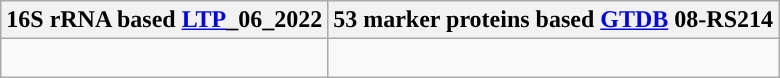<table class="wikitable">
<tr>
<th colspan=1>16S rRNA based <a href='#'>LTP</a>_06_2022</th>
<th colspan=1>53 marker proteins based <a href='#'>GTDB</a> 08-RS214</th>
</tr>
<tr>
<td style="vertical-align:top"><br></td>
<td><br></td>
</tr>
</table>
